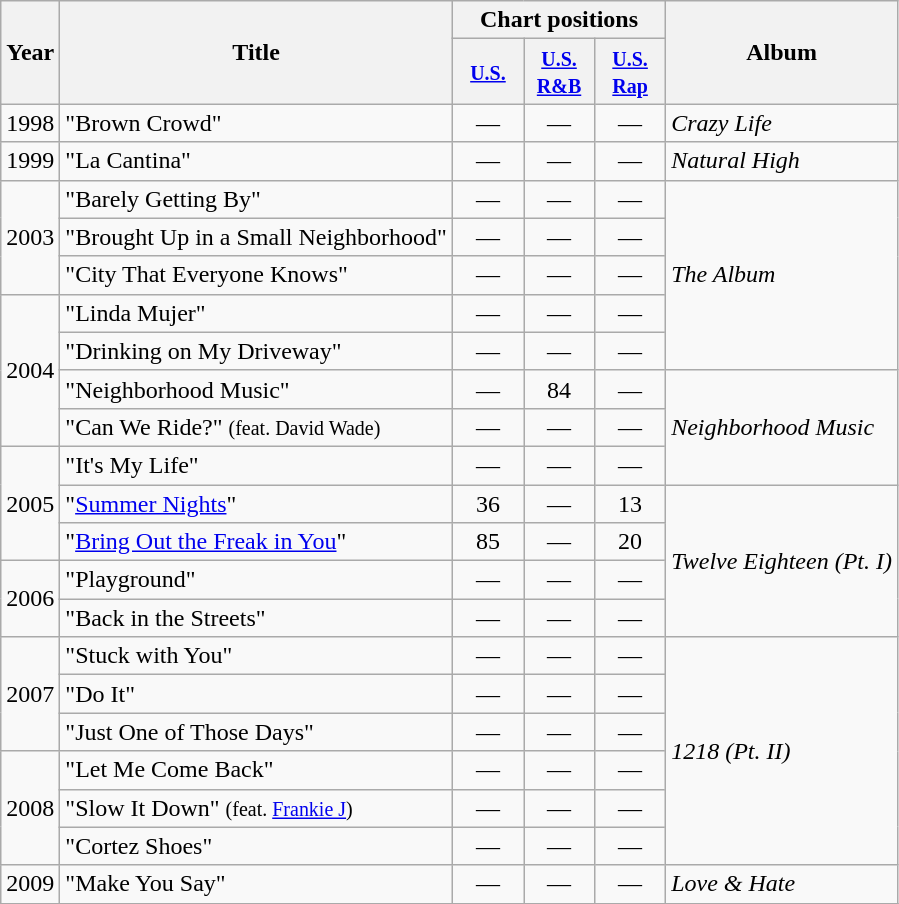<table class="wikitable">
<tr>
<th rowspan="2">Year</th>
<th rowspan="2">Title</th>
<th colspan="3">Chart positions</th>
<th rowspan="2">Album</th>
</tr>
<tr>
<th width="40"><small><a href='#'>U.S.</a></small></th>
<th width="40"><small><a href='#'>U.S. R&B</a></small></th>
<th width="40"><small><a href='#'>U.S. Rap</a></small></th>
</tr>
<tr>
<td align="left" rowspan="1">1998</td>
<td>"Brown Crowd"</td>
<td align="center">—</td>
<td align="center">—</td>
<td align="center">—</td>
<td align="left" rowspan="1"><em>Crazy Life</em></td>
</tr>
<tr>
<td align="left" rowspan="1">1999</td>
<td>"La Cantina"</td>
<td align="center">—</td>
<td align="center">—</td>
<td align="center">—</td>
<td align="left" rowspan="1"><em>Natural High</em></td>
</tr>
<tr>
<td align="left" rowspan="3">2003</td>
<td>"Barely Getting By"</td>
<td align="center">—</td>
<td align="center">—</td>
<td align="center">—</td>
<td align="left" rowspan="5"><em>The Album</em></td>
</tr>
<tr>
<td>"Brought Up in a Small Neighborhood"</td>
<td align="center">—</td>
<td align="center">—</td>
<td align="center">—</td>
</tr>
<tr>
<td>"City That Everyone Knows"</td>
<td align="center">—</td>
<td align="center">—</td>
<td align="center">—</td>
</tr>
<tr>
<td align="left" rowspan="4">2004</td>
<td>"Linda Mujer"</td>
<td align="center">—</td>
<td align="center">—</td>
<td align="center">—</td>
</tr>
<tr>
<td>"Drinking on My Driveway"</td>
<td align="center">—</td>
<td align="center">—</td>
<td align="center">—</td>
</tr>
<tr>
<td>"Neighborhood Music"</td>
<td align="center">—</td>
<td align="center">84</td>
<td align="center">—</td>
<td align="left" rowspan="3"><em>Neighborhood Music</em></td>
</tr>
<tr>
<td>"Can We Ride?" <small> (feat. David Wade) </small></td>
<td align="center">—</td>
<td align="center">—</td>
<td align="center">—</td>
</tr>
<tr>
<td align="left" rowspan="3">2005</td>
<td>"It's My Life"</td>
<td align="center">—</td>
<td align="center">—</td>
<td align="center">—</td>
</tr>
<tr>
<td>"<a href='#'>Summer Nights</a>"</td>
<td align="center">36</td>
<td align="center">—</td>
<td align="center">13</td>
<td align="left" rowspan="4"><em>Twelve Eighteen (Pt. I)</em></td>
</tr>
<tr>
<td>"<a href='#'>Bring Out the Freak in You</a>"</td>
<td align="center">85</td>
<td align="center">—</td>
<td align="center">20</td>
</tr>
<tr>
<td align="left" rowspan="2">2006</td>
<td>"Playground"</td>
<td align="center">—</td>
<td align="center">—</td>
<td align="center">—</td>
</tr>
<tr>
<td>"Back in the Streets"</td>
<td align="center">—</td>
<td align="center">—</td>
<td align="center">—</td>
</tr>
<tr>
<td align="left" rowspan="3">2007</td>
<td>"Stuck with You"</td>
<td align="center">—</td>
<td align="center">—</td>
<td align="center">—</td>
<td align="left" rowspan="6"><em>1218 (Pt. II)</em></td>
</tr>
<tr>
<td>"Do It"</td>
<td align="center">—</td>
<td align="center">—</td>
<td align="center">—</td>
</tr>
<tr>
<td>"Just One of Those Days"</td>
<td align="center">—</td>
<td align="center">—</td>
<td align="center">—</td>
</tr>
<tr>
<td align="left" rowspan="3">2008</td>
<td>"Let Me Come Back"</td>
<td align="center">—</td>
<td align="center">—</td>
<td align="center">—</td>
</tr>
<tr>
<td>"Slow It Down" <small>(feat. <a href='#'>Frankie J</a>)</small></td>
<td align="center">—</td>
<td align="center">—</td>
<td align="center">—</td>
</tr>
<tr>
<td>"Cortez Shoes"</td>
<td align="center">—</td>
<td align="center">—</td>
<td align="center">—</td>
</tr>
<tr>
<td align="left" rowspan="1">2009</td>
<td>"Make You Say"</td>
<td align="center">—</td>
<td align="center">—</td>
<td align="center">—</td>
<td align="left" rowspan="1"><em>Love & Hate</em></td>
</tr>
<tr>
</tr>
</table>
